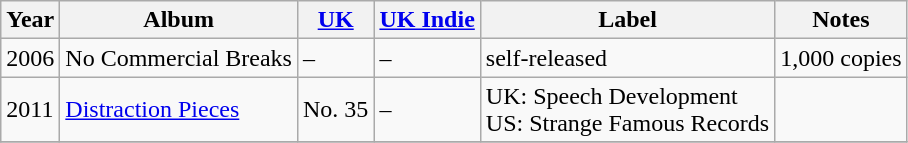<table class="wikitable">
<tr>
<th>Year</th>
<th>Album</th>
<th><a href='#'>UK</a></th>
<th><a href='#'>UK Indie</a></th>
<th>Label</th>
<th>Notes</th>
</tr>
<tr>
<td>2006</td>
<td>No Commercial Breaks</td>
<td>–</td>
<td>–</td>
<td>self-released</td>
<td>1,000 copies</td>
</tr>
<tr>
<td>2011</td>
<td><a href='#'>Distraction Pieces</a></td>
<td>No. 35</td>
<td>–</td>
<td>UK: Speech Development<br>US: Strange Famous Records</td>
<td></td>
</tr>
<tr>
</tr>
</table>
